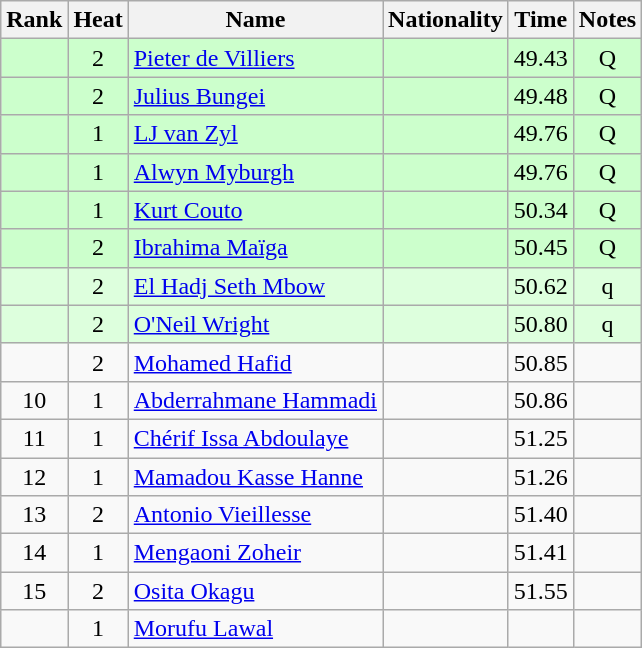<table class="wikitable sortable" style="text-align:center">
<tr>
<th>Rank</th>
<th>Heat</th>
<th>Name</th>
<th>Nationality</th>
<th>Time</th>
<th>Notes</th>
</tr>
<tr bgcolor=ccffcc>
<td></td>
<td>2</td>
<td align=left><a href='#'>Pieter de Villiers</a></td>
<td align=left></td>
<td>49.43</td>
<td>Q</td>
</tr>
<tr bgcolor=ccffcc>
<td></td>
<td>2</td>
<td align=left><a href='#'>Julius Bungei</a></td>
<td align=left></td>
<td>49.48</td>
<td>Q</td>
</tr>
<tr bgcolor=ccffcc>
<td></td>
<td>1</td>
<td align=left><a href='#'>LJ van Zyl</a></td>
<td align=left></td>
<td>49.76</td>
<td>Q</td>
</tr>
<tr bgcolor=ccffcc>
<td></td>
<td>1</td>
<td align=left><a href='#'>Alwyn Myburgh</a></td>
<td align=left></td>
<td>49.76</td>
<td>Q</td>
</tr>
<tr bgcolor=ccffcc>
<td></td>
<td>1</td>
<td align=left><a href='#'>Kurt Couto</a></td>
<td align=left></td>
<td>50.34</td>
<td>Q</td>
</tr>
<tr bgcolor=ccffcc>
<td></td>
<td>2</td>
<td align=left><a href='#'>Ibrahima Maïga</a></td>
<td align=left></td>
<td>50.45</td>
<td>Q</td>
</tr>
<tr bgcolor=ddffdd>
<td></td>
<td>2</td>
<td align=left><a href='#'>El Hadj Seth Mbow</a></td>
<td align=left></td>
<td>50.62</td>
<td>q</td>
</tr>
<tr bgcolor=ddffdd>
<td></td>
<td>2</td>
<td align=left><a href='#'>O'Neil Wright</a></td>
<td align=left></td>
<td>50.80</td>
<td>q</td>
</tr>
<tr>
<td></td>
<td>2</td>
<td align=left><a href='#'>Mohamed Hafid</a></td>
<td align=left></td>
<td>50.85</td>
<td></td>
</tr>
<tr>
<td>10</td>
<td>1</td>
<td align=left><a href='#'>Abderrahmane Hammadi</a></td>
<td align=left></td>
<td>50.86</td>
<td></td>
</tr>
<tr>
<td>11</td>
<td>1</td>
<td align=left><a href='#'>Chérif Issa Abdoulaye</a></td>
<td align=left></td>
<td>51.25</td>
<td></td>
</tr>
<tr>
<td>12</td>
<td>1</td>
<td align=left><a href='#'>Mamadou Kasse Hanne</a></td>
<td align=left></td>
<td>51.26</td>
<td></td>
</tr>
<tr>
<td>13</td>
<td>2</td>
<td align=left><a href='#'>Antonio Vieillesse</a></td>
<td align=left></td>
<td>51.40</td>
<td></td>
</tr>
<tr>
<td>14</td>
<td>1</td>
<td align=left><a href='#'>Mengaoni Zoheir</a></td>
<td align=left></td>
<td>51.41</td>
<td></td>
</tr>
<tr>
<td>15</td>
<td>2</td>
<td align=left><a href='#'>Osita Okagu</a></td>
<td align=left></td>
<td>51.55</td>
<td></td>
</tr>
<tr>
<td></td>
<td>1</td>
<td align=left><a href='#'>Morufu Lawal</a></td>
<td align=left></td>
<td></td>
<td></td>
</tr>
</table>
